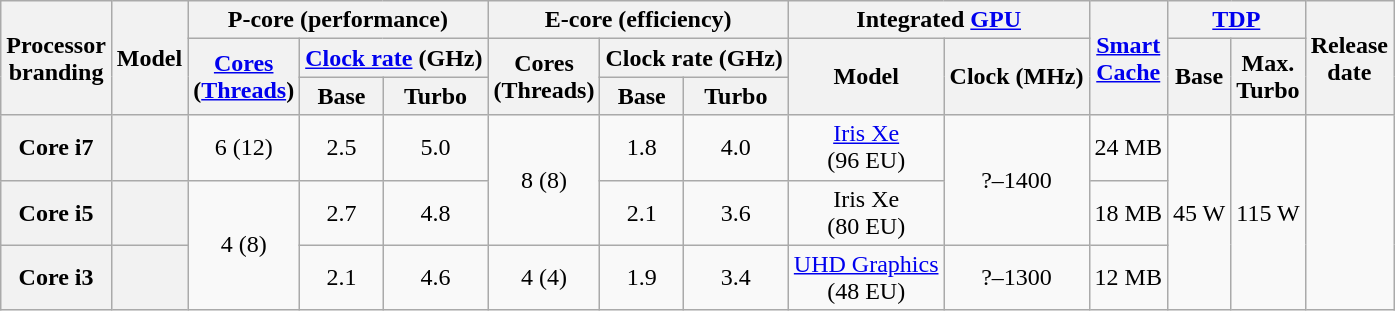<table class="wikitable sortable nowrap" style="text-align: center;">
<tr>
<th class="unsortable" rowspan="3">Processor<br>branding</th>
<th rowspan="3">Model</th>
<th colspan="3">P-core (performance)</th>
<th colspan="3">E-core (efficiency)</th>
<th colspan="2">Integrated <a href='#'>GPU</a></th>
<th class="unsortable" rowspan="3"><a href='#'>Smart<br>Cache</a></th>
<th colspan="2"><a href='#'>TDP</a></th>
<th rowspan="3">Release<br>date</th>
</tr>
<tr>
<th class="unsortable" rowspan="2"><a href='#'>Cores</a><br>(<a href='#'>Threads</a>)</th>
<th colspan="2"><a href='#'>Clock rate</a> (GHz)</th>
<th class="unsortable" rowspan="2">Cores<br>(Threads)</th>
<th colspan="2">Clock rate (GHz)</th>
<th class="unsortable" rowspan="2">Model</th>
<th class="unsortable" rowspan="2">Clock (MHz)</th>
<th rowspan="2">Base</th>
<th class="unsortable" rowspan="2">Max.<br>Turbo</th>
</tr>
<tr>
<th class="unsortable">Base</th>
<th class="unsortable">Turbo</th>
<th class="unsortable">Base</th>
<th class="unsortable">Turbo</th>
</tr>
<tr>
<th>Core i7</th>
<th style="text-align:left;" data-sort-value="sku3"></th>
<td>6 (12)</td>
<td>2.5</td>
<td>5.0</td>
<td rowspan=2>8 (8)</td>
<td>1.8</td>
<td>4.0</td>
<td><a href='#'>Iris Xe</a><br>(96 EU)</td>
<td rowspan=2>?–1400</td>
<td>24 MB</td>
<td rowspan=3>45 W</td>
<td rowspan=3>115 W</td>
<td rowspan=3></td>
</tr>
<tr>
<th>Core i5</th>
<th style="text-align:left;" data-sort-value="sku2"></th>
<td rowspan=2>4 (8)</td>
<td>2.7</td>
<td>4.8</td>
<td>2.1</td>
<td>3.6</td>
<td>Iris Xe<br>(80 EU)</td>
<td>18 MB</td>
</tr>
<tr>
<th>Core i3</th>
<th style="text-align:left;" data-sort-value="sku1"></th>
<td>2.1</td>
<td>4.6</td>
<td>4 (4)</td>
<td>1.9</td>
<td>3.4</td>
<td><a href='#'>UHD Graphics</a><br>(48 EU)</td>
<td>?–1300</td>
<td>12 MB</td>
</tr>
</table>
